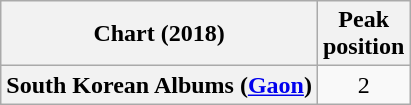<table class="wikitable sortable plainrowheaders" style="text-align:center">
<tr>
<th scope="col">Chart (2018)</th>
<th scope="col">Peak<br> position</th>
</tr>
<tr>
<th scope="row">South Korean Albums (<a href='#'>Gaon</a>)</th>
<td>2</td>
</tr>
</table>
